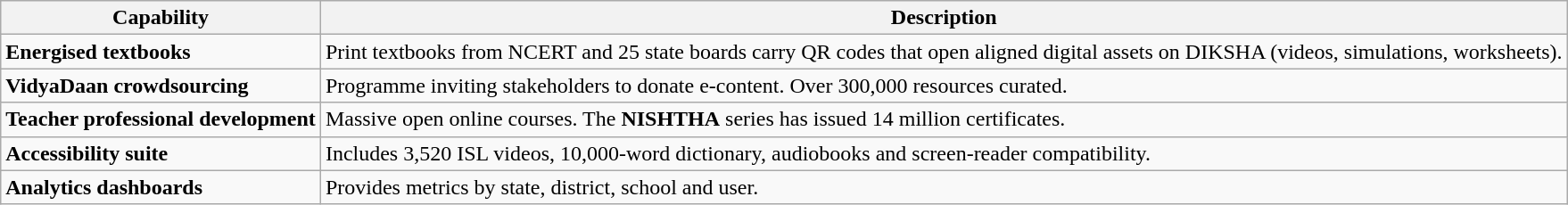<table class="wikitable">
<tr>
<th>Capability</th>
<th>Description</th>
</tr>
<tr>
<td><strong>Energised textbooks</strong></td>
<td>Print textbooks from NCERT and 25 state boards carry QR codes that open aligned digital assets on DIKSHA (videos, simulations, worksheets).</td>
</tr>
<tr>
<td><strong>VidyaDaan crowdsourcing</strong></td>
<td>Programme inviting stakeholders to donate e‑content. Over 300,000 resources curated.</td>
</tr>
<tr>
<td><strong>Teacher professional development</strong></td>
<td>Massive open online courses. The <strong>NISHTHA</strong> series has issued 14 million certificates.</td>
</tr>
<tr>
<td><strong>Accessibility suite</strong></td>
<td>Includes 3,520 ISL videos, 10,000-word dictionary, audiobooks and screen-reader compatibility.</td>
</tr>
<tr>
<td><strong>Analytics dashboards</strong></td>
<td>Provides metrics by state, district, school and user.</td>
</tr>
</table>
